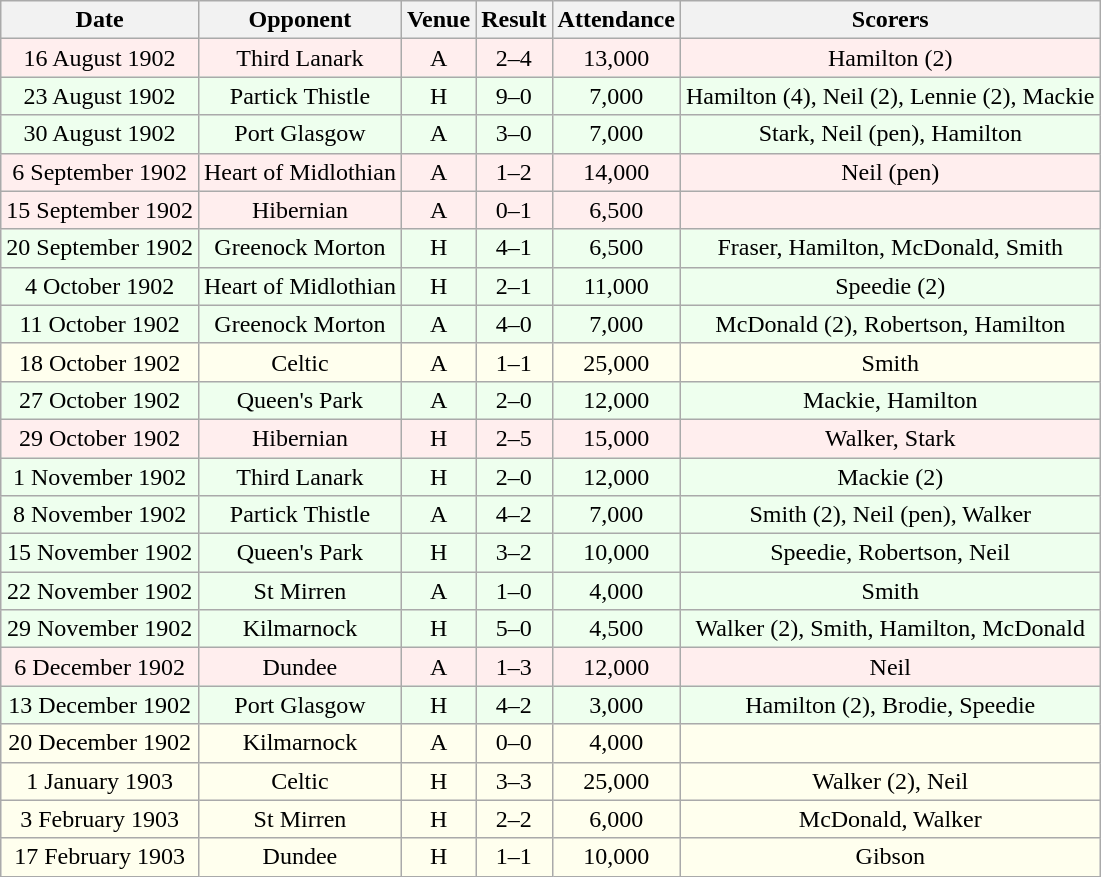<table class="wikitable sortable" style="font-size:100%; text-align:center">
<tr>
<th>Date</th>
<th>Opponent</th>
<th>Venue</th>
<th>Result</th>
<th>Attendance</th>
<th>Scorers</th>
</tr>
<tr bgcolor = "#FFEEEE">
<td>16 August 1902</td>
<td>Third Lanark</td>
<td>A</td>
<td>2–4</td>
<td>13,000</td>
<td>Hamilton (2)</td>
</tr>
<tr bgcolor = "#EEFFEE">
<td>23 August 1902</td>
<td>Partick Thistle</td>
<td>H</td>
<td>9–0</td>
<td>7,000</td>
<td>Hamilton (4), Neil (2), Lennie (2), Mackie</td>
</tr>
<tr bgcolor = "#EEFFEE">
<td>30 August 1902</td>
<td>Port Glasgow</td>
<td>A</td>
<td>3–0</td>
<td>7,000</td>
<td>Stark, Neil (pen), Hamilton</td>
</tr>
<tr bgcolor = "#FFEEEE">
<td>6 September 1902</td>
<td>Heart of Midlothian</td>
<td>A</td>
<td>1–2</td>
<td>14,000</td>
<td>Neil (pen)</td>
</tr>
<tr bgcolor = "#FFEEEE">
<td>15 September 1902</td>
<td>Hibernian</td>
<td>A</td>
<td>0–1</td>
<td>6,500</td>
<td></td>
</tr>
<tr bgcolor = "#EEFFEE">
<td>20 September 1902</td>
<td>Greenock Morton</td>
<td>H</td>
<td>4–1</td>
<td>6,500</td>
<td>Fraser, Hamilton, McDonald, Smith</td>
</tr>
<tr bgcolor = "#EEFFEE">
<td>4 October 1902</td>
<td>Heart of Midlothian</td>
<td>H</td>
<td>2–1</td>
<td>11,000</td>
<td>Speedie (2)</td>
</tr>
<tr bgcolor = "#EEFFEE">
<td>11 October 1902</td>
<td>Greenock Morton</td>
<td>A</td>
<td>4–0</td>
<td>7,000</td>
<td>McDonald (2), Robertson, Hamilton</td>
</tr>
<tr bgcolor = "#FFFFEE">
<td>18 October 1902</td>
<td>Celtic</td>
<td>A</td>
<td>1–1</td>
<td>25,000</td>
<td>Smith</td>
</tr>
<tr bgcolor = "#EEFFEE">
<td>27 October 1902</td>
<td>Queen's Park</td>
<td>A</td>
<td>2–0</td>
<td>12,000</td>
<td>Mackie, Hamilton</td>
</tr>
<tr bgcolor = "#FFEEEE">
<td>29 October 1902</td>
<td>Hibernian</td>
<td>H</td>
<td>2–5</td>
<td>15,000</td>
<td>Walker, Stark</td>
</tr>
<tr bgcolor = "#EEFFEE">
<td>1 November 1902</td>
<td>Third Lanark</td>
<td>H</td>
<td>2–0</td>
<td>12,000</td>
<td>Mackie (2)</td>
</tr>
<tr bgcolor = "#EEFFEE">
<td>8 November 1902</td>
<td>Partick Thistle</td>
<td>A</td>
<td>4–2</td>
<td>7,000</td>
<td>Smith (2), Neil (pen), Walker</td>
</tr>
<tr bgcolor = "#EEFFEE">
<td>15 November 1902</td>
<td>Queen's Park</td>
<td>H</td>
<td>3–2</td>
<td>10,000</td>
<td>Speedie, Robertson, Neil</td>
</tr>
<tr bgcolor = "#EEFFEE">
<td>22 November 1902</td>
<td>St Mirren</td>
<td>A</td>
<td>1–0</td>
<td>4,000</td>
<td>Smith</td>
</tr>
<tr bgcolor = "#EEFFEE">
<td>29 November 1902</td>
<td>Kilmarnock</td>
<td>H</td>
<td>5–0</td>
<td>4,500</td>
<td>Walker (2), Smith, Hamilton, McDonald</td>
</tr>
<tr bgcolor = "#FFEEEE">
<td>6 December 1902</td>
<td>Dundee</td>
<td>A</td>
<td>1–3</td>
<td>12,000</td>
<td>Neil</td>
</tr>
<tr bgcolor = "#EEFFEE">
<td>13 December 1902</td>
<td>Port Glasgow</td>
<td>H</td>
<td>4–2</td>
<td>3,000</td>
<td>Hamilton (2), Brodie, Speedie</td>
</tr>
<tr bgcolor = "#FFFFEE">
<td>20 December 1902</td>
<td>Kilmarnock</td>
<td>A</td>
<td>0–0</td>
<td>4,000</td>
<td></td>
</tr>
<tr bgcolor = "#FFFFEE">
<td>1 January 1903</td>
<td>Celtic</td>
<td>H</td>
<td>3–3</td>
<td>25,000</td>
<td>Walker (2), Neil</td>
</tr>
<tr bgcolor = "#FFFFEE">
<td>3 February 1903</td>
<td>St Mirren</td>
<td>H</td>
<td>2–2</td>
<td>6,000</td>
<td>McDonald, Walker</td>
</tr>
<tr bgcolor = "#FFFFEE">
<td>17 February 1903</td>
<td>Dundee</td>
<td>H</td>
<td>1–1</td>
<td>10,000</td>
<td>Gibson</td>
</tr>
</table>
